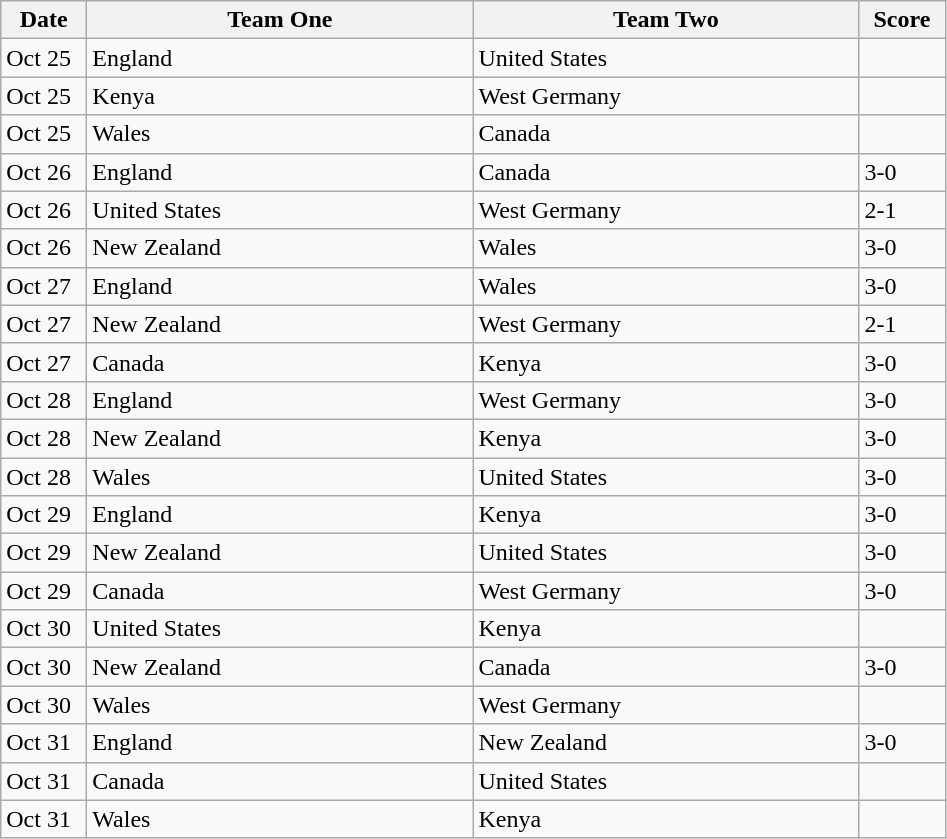<table class="wikitable">
<tr>
<th width=50>Date</th>
<th width=250>Team One</th>
<th width=250>Team Two</th>
<th width=50>Score</th>
</tr>
<tr>
<td>Oct 25</td>
<td> England</td>
<td> United States</td>
<td></td>
</tr>
<tr>
<td>Oct 25</td>
<td> Kenya</td>
<td> West Germany</td>
<td></td>
</tr>
<tr>
<td>Oct 25</td>
<td> Wales</td>
<td> Canada</td>
<td></td>
</tr>
<tr>
<td>Oct 26</td>
<td> England</td>
<td> Canada</td>
<td>3-0</td>
</tr>
<tr>
<td>Oct 26</td>
<td> United States</td>
<td> West Germany</td>
<td>2-1</td>
</tr>
<tr>
<td>Oct 26</td>
<td> New Zealand</td>
<td> Wales</td>
<td>3-0</td>
</tr>
<tr>
<td>Oct 27</td>
<td> England</td>
<td> Wales</td>
<td>3-0</td>
</tr>
<tr>
<td>Oct 27</td>
<td> New Zealand</td>
<td> West Germany</td>
<td>2-1</td>
</tr>
<tr>
<td>Oct 27</td>
<td> Canada</td>
<td> Kenya</td>
<td>3-0</td>
</tr>
<tr>
<td>Oct 28</td>
<td> England</td>
<td> West Germany</td>
<td>3-0</td>
</tr>
<tr>
<td>Oct 28</td>
<td> New Zealand</td>
<td> Kenya</td>
<td>3-0</td>
</tr>
<tr>
<td>Oct 28</td>
<td> Wales</td>
<td> United States</td>
<td>3-0</td>
</tr>
<tr>
<td>Oct 29</td>
<td> England</td>
<td> Kenya</td>
<td>3-0</td>
</tr>
<tr>
<td>Oct 29</td>
<td> New Zealand</td>
<td> United States</td>
<td>3-0</td>
</tr>
<tr>
<td>Oct 29</td>
<td> Canada</td>
<td> West Germany</td>
<td>3-0</td>
</tr>
<tr>
<td>Oct 30</td>
<td> United States</td>
<td> Kenya</td>
<td></td>
</tr>
<tr>
<td>Oct 30</td>
<td> New Zealand</td>
<td> Canada</td>
<td>3-0</td>
</tr>
<tr>
<td>Oct 30</td>
<td> Wales</td>
<td> West Germany</td>
<td></td>
</tr>
<tr>
<td>Oct 31</td>
<td> England</td>
<td> New Zealand</td>
<td>3-0</td>
</tr>
<tr>
<td>Oct 31</td>
<td> Canada</td>
<td> United States</td>
<td></td>
</tr>
<tr>
<td>Oct 31</td>
<td> Wales</td>
<td> Kenya</td>
<td></td>
</tr>
</table>
